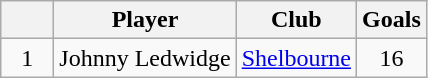<table class="wikitable" border="1">
<tr>
<th width="28"></th>
<th>Player</th>
<th>Club</th>
<th>Goals</th>
</tr>
<tr>
<td align="center">1</td>
<td>Johnny Ledwidge</td>
<td><a href='#'>Shelbourne</a></td>
<td align="center">16</td>
</tr>
</table>
